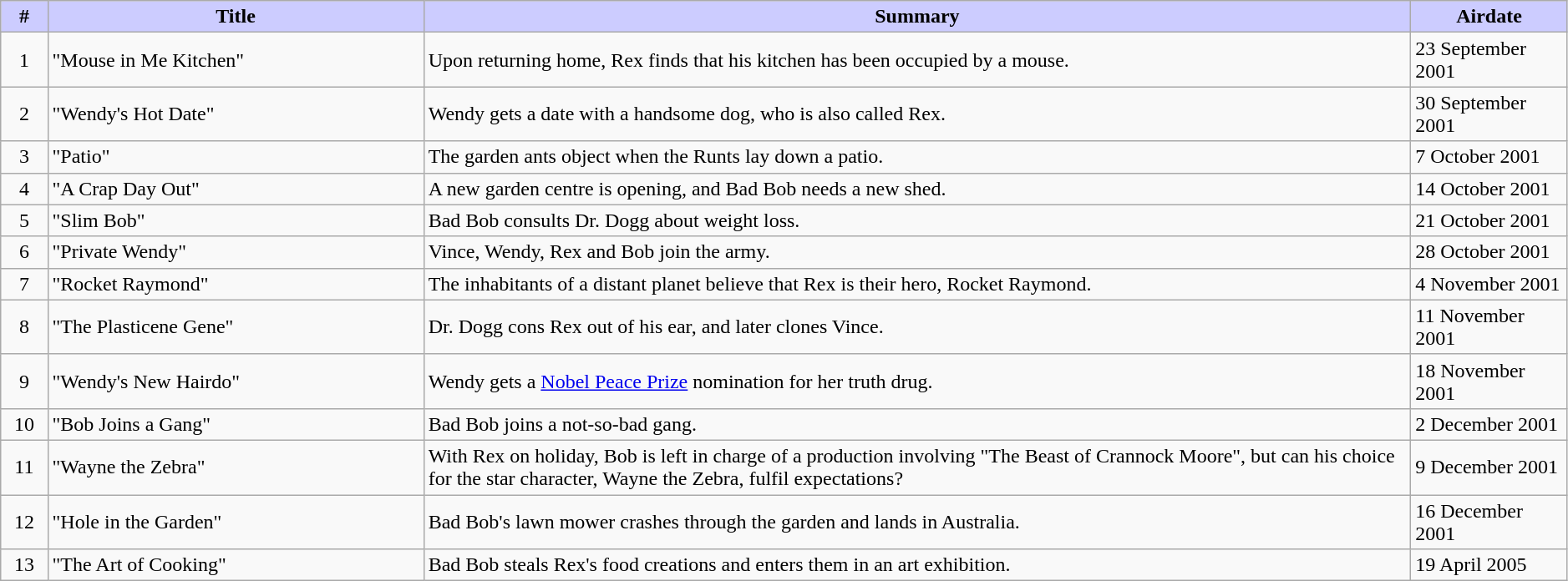<table class="wikitable" width=99%>
<tr>
<th style="background: #CCCCFF" width="3%">#</th>
<th style="background: #CCCCFF" width="24%">Title</th>
<th style="background: #CCCCFF">Summary</th>
<th style="background: #CCCCFF" width="10%">Airdate</th>
</tr>
<tr>
<td align="center">1</td>
<td>"Mouse in Me Kitchen"</td>
<td>Upon returning home, Rex finds that his kitchen has been occupied by a mouse.</td>
<td>23 September 2001</td>
</tr>
<tr>
<td align="center">2</td>
<td>"Wendy's Hot Date"</td>
<td>Wendy gets a date with a handsome dog, who is also called Rex.</td>
<td>30 September 2001</td>
</tr>
<tr>
<td align="center">3</td>
<td>"Patio"</td>
<td>The garden ants object when the Runts lay down a patio.</td>
<td>7 October 2001</td>
</tr>
<tr>
<td align="center">4</td>
<td>"A Crap Day Out"</td>
<td>A new garden centre is opening, and Bad Bob needs a new shed.</td>
<td>14 October 2001</td>
</tr>
<tr>
<td align="center">5</td>
<td>"Slim Bob"</td>
<td>Bad Bob consults Dr. Dogg about weight loss.</td>
<td>21 October 2001</td>
</tr>
<tr>
<td align="center">6</td>
<td>"Private Wendy"</td>
<td>Vince, Wendy, Rex and Bob join the army.</td>
<td>28 October 2001</td>
</tr>
<tr>
<td align="center">7</td>
<td>"Rocket Raymond"</td>
<td>The inhabitants of a distant planet believe that Rex is their hero, Rocket Raymond.</td>
<td>4 November 2001</td>
</tr>
<tr>
<td align="center">8</td>
<td>"The Plasticene Gene"</td>
<td>Dr. Dogg cons Rex out of his ear, and later clones Vince.</td>
<td>11 November 2001</td>
</tr>
<tr>
<td align="center">9</td>
<td>"Wendy's New Hairdo"</td>
<td>Wendy gets a <a href='#'>Nobel Peace Prize</a> nomination for her truth drug.</td>
<td>18 November 2001</td>
</tr>
<tr>
<td align="center">10</td>
<td>"Bob Joins a Gang"</td>
<td>Bad Bob joins a not-so-bad gang.</td>
<td>2 December 2001</td>
</tr>
<tr>
<td align="center">11</td>
<td>"Wayne the Zebra"</td>
<td>With Rex on holiday, Bob is left in charge of a production involving "The Beast of Crannock Moore", but can his choice for the star character, Wayne the Zebra, fulfil expectations?</td>
<td>9 December 2001</td>
</tr>
<tr>
<td align="center">12</td>
<td>"Hole in the Garden"</td>
<td>Bad Bob's lawn mower crashes through the garden and lands in Australia.</td>
<td>16 December 2001</td>
</tr>
<tr>
<td align="center">13</td>
<td>"The Art of Cooking"</td>
<td>Bad Bob steals Rex's food creations and enters them in an art exhibition.</td>
<td>19 April 2005</td>
</tr>
</table>
